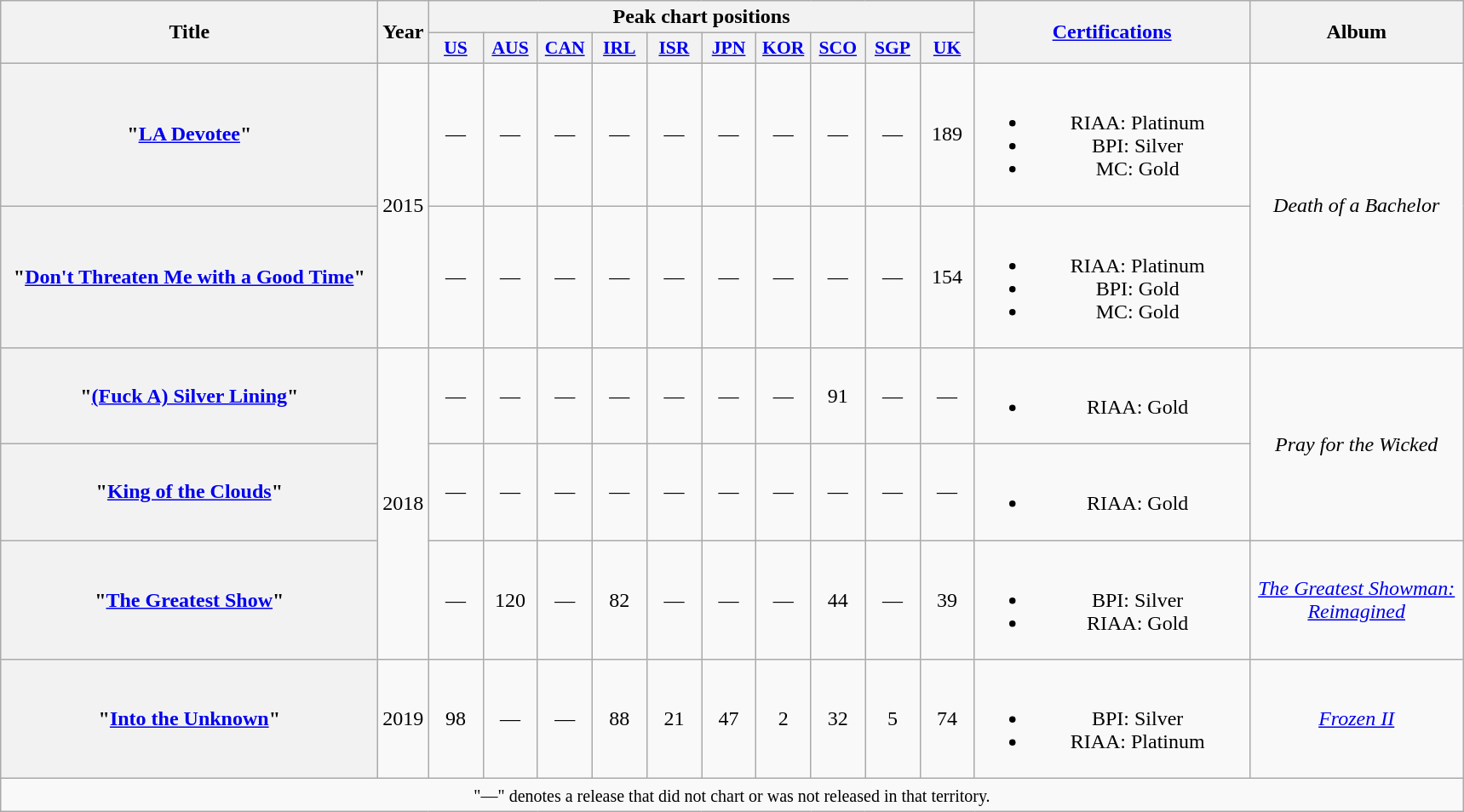<table class="wikitable plainrowheaders" style="text-align:center;">
<tr>
<th scope="col" rowspan="2" style="width:18em;">Title</th>
<th scope="col" rowspan="2" style="width:1em;">Year</th>
<th scope="col" colspan="10">Peak chart positions</th>
<th scope="col" rowspan="2" style="width:13em;"><a href='#'>Certifications</a></th>
<th scope="col" rowspan="2" style="width:10em;">Album</th>
</tr>
<tr>
<th scope="col" style="width:2.5em;font-size:90%;"><a href='#'>US</a><br></th>
<th scope="col" style="width:2.5em;font-size:90%;"><a href='#'>AUS</a><br></th>
<th scope="col" style="width:2.5em;font-size:90%;"><a href='#'>CAN</a><br></th>
<th scope="col" style="width:2.5em;font-size:90%;"><a href='#'>IRL</a><br></th>
<th scope="col" style="width:2.5em;font-size:90%;"><a href='#'>ISR</a><br></th>
<th scope="col" style="width:2.5em;font-size:90%;"><a href='#'>JPN</a><br></th>
<th scope="col" style="width:2.5em;font-size:90%;"><a href='#'>KOR</a><br></th>
<th scope="col" style="width:2.5em;font-size:90%;"><a href='#'>SCO</a><br></th>
<th scope="col" style="width:2.5em;font-size:90%;"><a href='#'>SGP</a><br></th>
<th scope="col" style="width:2.5em;font-size:90%;"><a href='#'>UK</a><br></th>
</tr>
<tr>
<th scope="row">"<a href='#'>LA Devotee</a>"</th>
<td rowspan="2">2015</td>
<td>—</td>
<td>—</td>
<td>—</td>
<td>—</td>
<td>—</td>
<td>—</td>
<td>—</td>
<td>—</td>
<td>—</td>
<td>189</td>
<td><br><ul><li>RIAA: Platinum</li><li>BPI: Silver</li><li>MC: Gold</li></ul></td>
<td rowspan="2"><em>Death of a Bachelor</em></td>
</tr>
<tr>
<th scope="row">"<a href='#'>Don't Threaten Me with a Good Time</a>"</th>
<td>—</td>
<td>—</td>
<td>—</td>
<td>—</td>
<td>—</td>
<td>—</td>
<td>—</td>
<td>—</td>
<td>—</td>
<td>154</td>
<td><br><ul><li>RIAA: Platinum</li><li>BPI: Gold</li><li>MC: Gold</li></ul></td>
</tr>
<tr>
<th scope="row">"<a href='#'>(Fuck A) Silver Lining</a>"</th>
<td rowspan="3">2018</td>
<td>—</td>
<td>—</td>
<td>—</td>
<td>—</td>
<td>—</td>
<td>—</td>
<td>—</td>
<td>91</td>
<td>—</td>
<td>—</td>
<td><br><ul><li>RIAA: Gold</li></ul></td>
<td rowspan="2"><em>Pray for the Wicked</em></td>
</tr>
<tr>
<th scope="row">"<a href='#'>King of the Clouds</a>"</th>
<td>—</td>
<td>—</td>
<td>—</td>
<td>—</td>
<td>—</td>
<td>—</td>
<td>—</td>
<td>—</td>
<td>—</td>
<td>—</td>
<td><br><ul><li>RIAA: Gold</li></ul></td>
</tr>
<tr>
<th scope="row">"<a href='#'>The Greatest Show</a>"</th>
<td>—</td>
<td>120</td>
<td>—</td>
<td>82</td>
<td>—</td>
<td>—</td>
<td>—</td>
<td>44</td>
<td>—</td>
<td>39</td>
<td><br><ul><li>BPI: Silver</li><li>RIAA: Gold</li></ul></td>
<td><em><a href='#'>The Greatest Showman: Reimagined</a></em></td>
</tr>
<tr>
<th scope="row">"<a href='#'>Into the Unknown</a>"</th>
<td>2019</td>
<td>98</td>
<td>—</td>
<td>—</td>
<td>88</td>
<td>21</td>
<td>47</td>
<td>2</td>
<td>32</td>
<td>5</td>
<td>74</td>
<td><br><ul><li>BPI: Silver</li><li>RIAA: Platinum</li></ul></td>
<td><em><a href='#'>Frozen II</a></em></td>
</tr>
<tr>
<td colspan="15"><small>"—" denotes a release that did not chart or was not released in that territory.</small></td>
</tr>
</table>
